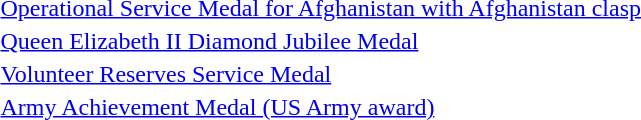<table>
<tr>
<td> <a href='#'>Operational Service Medal for Afghanistan with Afghanistan clasp</a></td>
</tr>
<tr>
<td> <a href='#'>Queen Elizabeth II Diamond Jubilee Medal</a></td>
</tr>
<tr>
<td> <a href='#'>Volunteer Reserves Service Medal</a></td>
</tr>
<tr>
<td> <a href='#'>Army Achievement Medal (US Army award)</a></td>
</tr>
</table>
